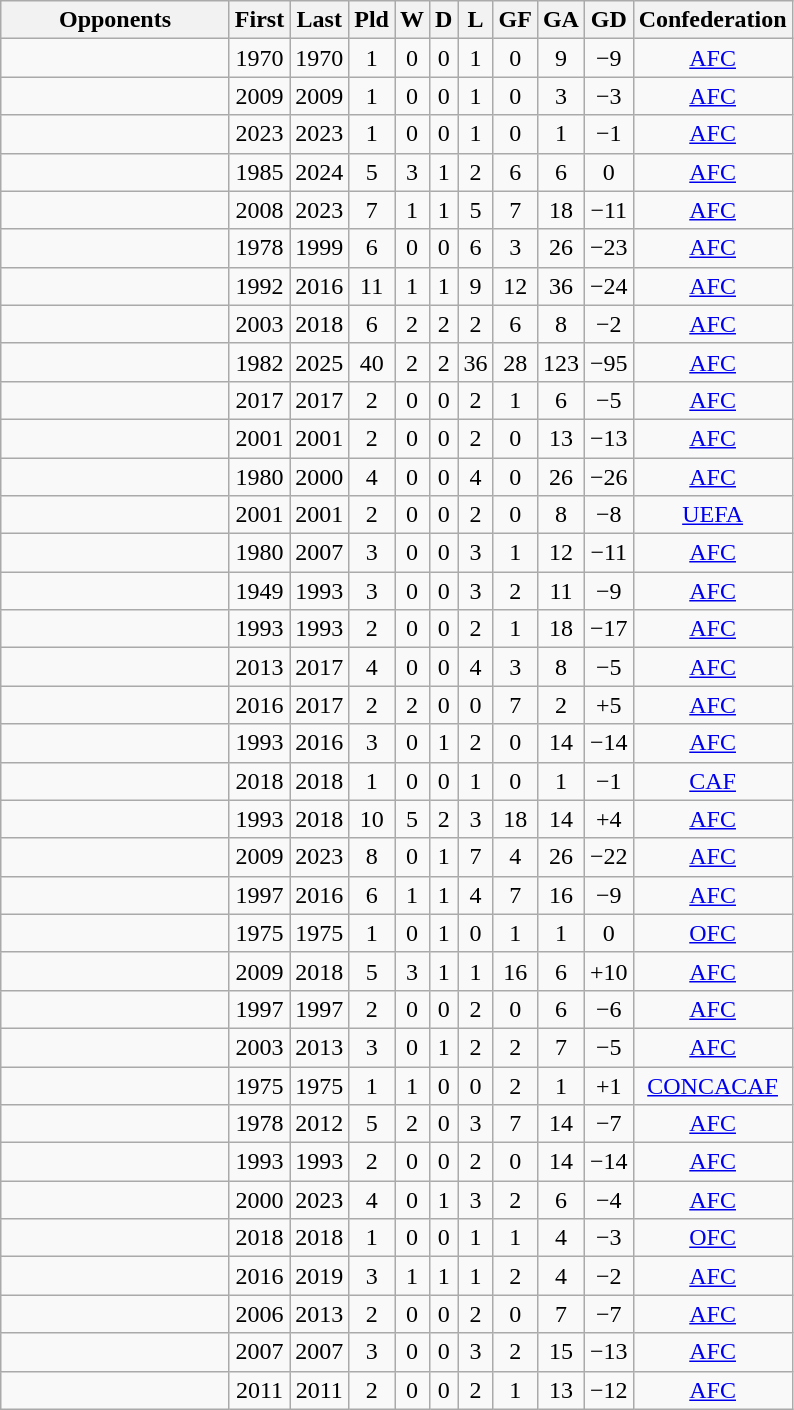<table class="wikitable sortable" style="text-align: center; font-size: 100%">
<tr style="color:black;">
<th style="width:145px;">Opponents</th>
<th style="width:8px;">First</th>
<th style="width:8px;">Last</th>
<th style="width:1px;">Pld</th>
<th style="width:1px;">W</th>
<th style="width:1px;">D</th>
<th style="width:1px;">L</th>
<th style="width:1px;">GF</th>
<th style="width:1px;">GA</th>
<th style="width:1px;">GD</th>
<th style="width:1px;">Confederation</th>
</tr>
<tr>
<td align=left></td>
<td>1970</td>
<td>1970</td>
<td>1</td>
<td>0</td>
<td>0</td>
<td>1</td>
<td>0</td>
<td>9</td>
<td>−9</td>
<td><a href='#'>AFC</a></td>
</tr>
<tr>
<td align=left></td>
<td>2009</td>
<td>2009</td>
<td>1</td>
<td>0</td>
<td>0</td>
<td>1</td>
<td>0</td>
<td>3</td>
<td>−3</td>
<td><a href='#'>AFC</a></td>
</tr>
<tr>
<td align=left></td>
<td>2023</td>
<td>2023</td>
<td>1</td>
<td>0</td>
<td>0</td>
<td>1</td>
<td>0</td>
<td>1</td>
<td>−1</td>
<td><a href='#'>AFC</a></td>
</tr>
<tr>
<td align=left></td>
<td>1985</td>
<td>2024</td>
<td>5</td>
<td>3</td>
<td>1</td>
<td>2</td>
<td>6</td>
<td>6</td>
<td>0</td>
<td><a href='#'>AFC</a></td>
</tr>
<tr>
<td align=left></td>
<td>2008</td>
<td>2023</td>
<td>7</td>
<td>1</td>
<td>1</td>
<td>5</td>
<td>7</td>
<td>18</td>
<td>−11</td>
<td><a href='#'>AFC</a></td>
</tr>
<tr>
<td align=left></td>
<td>1978</td>
<td>1999</td>
<td>6</td>
<td>0</td>
<td>0</td>
<td>6</td>
<td>3</td>
<td>26</td>
<td>−23</td>
<td><a href='#'>AFC</a></td>
</tr>
<tr>
<td align=left></td>
<td>1992</td>
<td>2016</td>
<td>11</td>
<td>1</td>
<td>1</td>
<td>9</td>
<td>12</td>
<td>36</td>
<td>−24</td>
<td><a href='#'>AFC</a></td>
</tr>
<tr>
<td align=left></td>
<td>2003</td>
<td>2018</td>
<td>6</td>
<td>2</td>
<td>2</td>
<td>2</td>
<td>6</td>
<td>8</td>
<td>−2</td>
<td><a href='#'>AFC</a></td>
</tr>
<tr>
<td align=left></td>
<td>1982</td>
<td>2025</td>
<td>40</td>
<td>2</td>
<td>2</td>
<td>36</td>
<td>28</td>
<td>123</td>
<td>−95</td>
<td><a href='#'>AFC</a></td>
</tr>
<tr>
<td align=left></td>
<td>2017</td>
<td>2017</td>
<td>2</td>
<td>0</td>
<td>0</td>
<td>2</td>
<td>1</td>
<td>6</td>
<td>−5</td>
<td><a href='#'>AFC</a></td>
</tr>
<tr>
<td align=left></td>
<td>2001</td>
<td>2001</td>
<td>2</td>
<td>0</td>
<td>0</td>
<td>2</td>
<td>0</td>
<td>13</td>
<td>−13</td>
<td><a href='#'>AFC</a></td>
</tr>
<tr>
<td align=left></td>
<td>1980</td>
<td>2000</td>
<td>4</td>
<td>0</td>
<td>0</td>
<td>4</td>
<td>0</td>
<td>26</td>
<td>−26</td>
<td><a href='#'>AFC</a></td>
</tr>
<tr>
<td align=left></td>
<td>2001</td>
<td>2001</td>
<td>2</td>
<td>0</td>
<td>0</td>
<td>2</td>
<td>0</td>
<td>8</td>
<td>−8</td>
<td><a href='#'>UEFA</a></td>
</tr>
<tr>
<td align=left></td>
<td>1980</td>
<td>2007</td>
<td>3</td>
<td>0</td>
<td>0</td>
<td>3</td>
<td>1</td>
<td>12</td>
<td>−11</td>
<td><a href='#'>AFC</a></td>
</tr>
<tr>
<td align=left></td>
<td>1949</td>
<td>1993</td>
<td>3</td>
<td>0</td>
<td>0</td>
<td>3</td>
<td>2</td>
<td>11</td>
<td>−9</td>
<td><a href='#'>AFC</a></td>
</tr>
<tr>
<td align=left></td>
<td>1993</td>
<td>1993</td>
<td>2</td>
<td>0</td>
<td>0</td>
<td>2</td>
<td>1</td>
<td>18</td>
<td>−17</td>
<td><a href='#'>AFC</a></td>
</tr>
<tr>
<td align=left></td>
<td>2013</td>
<td>2017</td>
<td>4</td>
<td>0</td>
<td>0</td>
<td>4</td>
<td>3</td>
<td>8</td>
<td>−5</td>
<td><a href='#'>AFC</a></td>
</tr>
<tr>
<td align=left></td>
<td>2016</td>
<td>2017</td>
<td>2</td>
<td>2</td>
<td>0</td>
<td>0</td>
<td>7</td>
<td>2</td>
<td>+5</td>
<td><a href='#'>AFC</a></td>
</tr>
<tr>
<td align=left></td>
<td>1993</td>
<td>2016</td>
<td>3</td>
<td>0</td>
<td>1</td>
<td>2</td>
<td>0</td>
<td>14</td>
<td>−14</td>
<td><a href='#'>AFC</a></td>
</tr>
<tr>
<td align=left></td>
<td>2018</td>
<td>2018</td>
<td>1</td>
<td>0</td>
<td>0</td>
<td>1</td>
<td>0</td>
<td>1</td>
<td>−1</td>
<td><a href='#'>CAF</a></td>
</tr>
<tr>
<td align=left></td>
<td>1993</td>
<td>2018</td>
<td>10</td>
<td>5</td>
<td>2</td>
<td>3</td>
<td>18</td>
<td>14</td>
<td>+4</td>
<td><a href='#'>AFC</a></td>
</tr>
<tr>
<td align=left></td>
<td>2009</td>
<td>2023</td>
<td>8</td>
<td>0</td>
<td>1</td>
<td>7</td>
<td>4</td>
<td>26</td>
<td>−22</td>
<td><a href='#'>AFC</a></td>
</tr>
<tr>
<td align=left></td>
<td>1997</td>
<td>2016</td>
<td>6</td>
<td>1</td>
<td>1</td>
<td>4</td>
<td>7</td>
<td>16</td>
<td>−9</td>
<td><a href='#'>AFC</a></td>
</tr>
<tr>
<td align=left></td>
<td>1975</td>
<td>1975</td>
<td>1</td>
<td>0</td>
<td>1</td>
<td>0</td>
<td>1</td>
<td>1</td>
<td>0</td>
<td><a href='#'>OFC</a></td>
</tr>
<tr>
<td align=left></td>
<td>2009</td>
<td>2018</td>
<td>5</td>
<td>3</td>
<td>1</td>
<td>1</td>
<td>16</td>
<td>6</td>
<td>+10</td>
<td><a href='#'>AFC</a></td>
</tr>
<tr>
<td align=left></td>
<td>1997</td>
<td>1997</td>
<td>2</td>
<td>0</td>
<td>0</td>
<td>2</td>
<td>0</td>
<td>6</td>
<td>−6</td>
<td><a href='#'>AFC</a></td>
</tr>
<tr>
<td align=left></td>
<td>2003</td>
<td>2013</td>
<td>3</td>
<td>0</td>
<td>1</td>
<td>2</td>
<td>2</td>
<td>7</td>
<td>−5</td>
<td><a href='#'>AFC</a></td>
</tr>
<tr>
<td align=left></td>
<td>1975</td>
<td>1975</td>
<td>1</td>
<td>1</td>
<td>0</td>
<td>0</td>
<td>2</td>
<td>1</td>
<td>+1</td>
<td><a href='#'>CONCACAF</a></td>
</tr>
<tr>
<td align=left></td>
<td>1978</td>
<td>2012</td>
<td>5</td>
<td>2</td>
<td>0</td>
<td>3</td>
<td>7</td>
<td>14</td>
<td>−7</td>
<td><a href='#'>AFC</a></td>
</tr>
<tr>
<td align=left></td>
<td>1993</td>
<td>1993</td>
<td>2</td>
<td>0</td>
<td>0</td>
<td>2</td>
<td>0</td>
<td>14</td>
<td>−14</td>
<td><a href='#'>AFC</a></td>
</tr>
<tr>
<td align=left></td>
<td>2000</td>
<td>2023</td>
<td>4</td>
<td>0</td>
<td>1</td>
<td>3</td>
<td>2</td>
<td>6</td>
<td>−4</td>
<td><a href='#'>AFC</a></td>
</tr>
<tr>
<td align=left></td>
<td>2018</td>
<td>2018</td>
<td>1</td>
<td>0</td>
<td>0</td>
<td>1</td>
<td>1</td>
<td>4</td>
<td>−3</td>
<td><a href='#'>OFC</a></td>
</tr>
<tr>
<td align=left></td>
<td>2016</td>
<td>2019</td>
<td>3</td>
<td>1</td>
<td>1</td>
<td>1</td>
<td>2</td>
<td>4</td>
<td>−2</td>
<td><a href='#'>AFC</a></td>
</tr>
<tr>
<td align=left></td>
<td>2006</td>
<td>2013</td>
<td>2</td>
<td>0</td>
<td>0</td>
<td>2</td>
<td>0</td>
<td>7</td>
<td>−7</td>
<td><a href='#'>AFC</a></td>
</tr>
<tr>
<td align=left></td>
<td>2007</td>
<td>2007</td>
<td>3</td>
<td>0</td>
<td>0</td>
<td>3</td>
<td>2</td>
<td>15</td>
<td>−13</td>
<td><a href='#'>AFC</a></td>
</tr>
<tr>
<td align=left></td>
<td>2011</td>
<td>2011</td>
<td>2</td>
<td>0</td>
<td>0</td>
<td>2</td>
<td>1</td>
<td>13</td>
<td>−12</td>
<td><a href='#'>AFC</a></td>
</tr>
</table>
